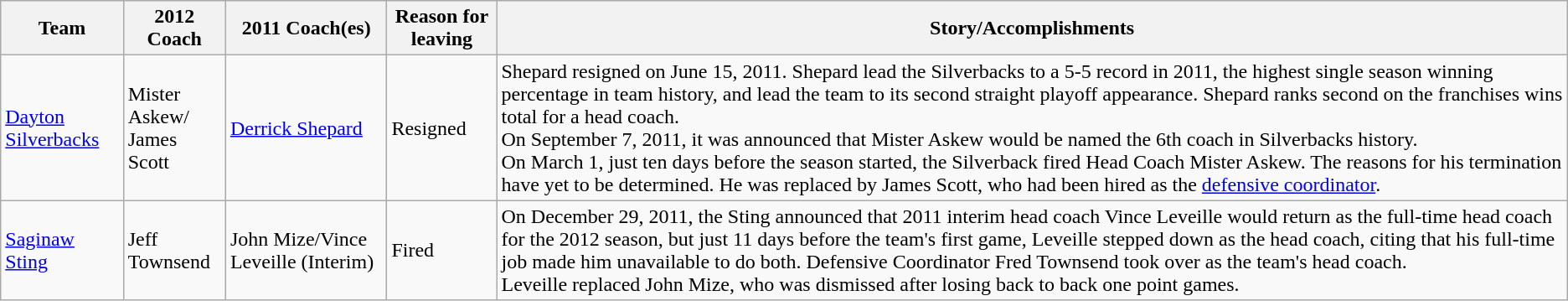<table class="wikitable">
<tr>
<th>Team</th>
<th>2012 Coach</th>
<th>2011 Coach(es)</th>
<th>Reason for leaving</th>
<th>Story/Accomplishments</th>
</tr>
<tr>
<td><a href='#'>Dayton Silverbacks</a></td>
<td>Mister Askew/<br>James Scott</td>
<td><a href='#'>Derrick Shepard</a></td>
<td>Resigned</td>
<td>Shepard resigned on June 15, 2011. Shepard lead the Silverbacks to a 5-5 record in 2011, the highest single season winning percentage in team history, and lead the team to its second straight playoff appearance. Shepard ranks second on the franchises wins total for a head coach.<br>On September 7, 2011, it was announced that Mister Askew would be named the 6th coach in Silverbacks history.<br>On March 1, just ten days before the season started, the Silverback fired Head Coach Mister Askew. The reasons for his termination have yet to be determined. He was replaced by James Scott, who had been hired as the <a href='#'>defensive coordinator</a>.</td>
</tr>
<tr>
<td><a href='#'>Saginaw Sting</a></td>
<td>Jeff Townsend</td>
<td>John Mize/Vince Leveille (Interim)</td>
<td>Fired</td>
<td>On December 29, 2011, the Sting announced that 2011 interim head coach Vince Leveille would return as the full-time head coach for the 2012 season, but just 11 days before the team's first game, Leveille stepped down as the head coach, citing that his full-time job made him unavailable to do both. Defensive Coordinator Fred Townsend took over as the team's head coach.<br>Leveille replaced John Mize, who was dismissed after losing back to back one point games.</td>
</tr>
</table>
